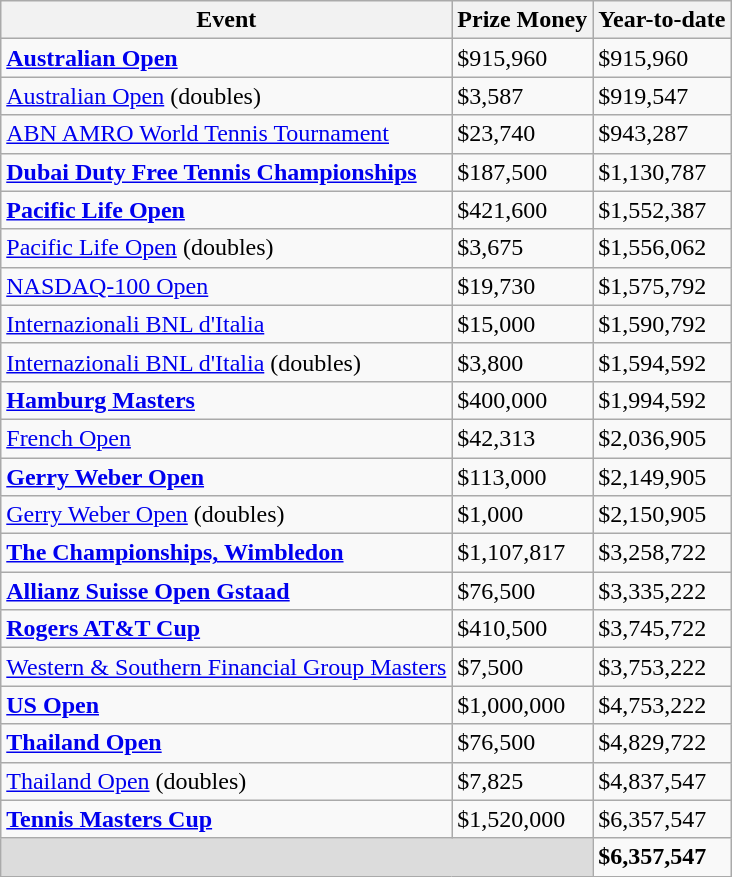<table class="wikitable sortable">
<tr>
<th>Event</th>
<th>Prize Money</th>
<th>Year-to-date</th>
</tr>
<tr>
<td><strong><a href='#'>Australian Open</a></strong></td>
<td>$915,960</td>
<td>$915,960</td>
</tr>
<tr>
<td><a href='#'>Australian Open</a> (doubles)</td>
<td>$3,587</td>
<td>$919,547</td>
</tr>
<tr>
<td><a href='#'>ABN AMRO World Tennis Tournament</a></td>
<td>$23,740</td>
<td>$943,287</td>
</tr>
<tr>
<td><strong><a href='#'>Dubai Duty Free Tennis Championships</a></strong></td>
<td>$187,500</td>
<td>$1,130,787</td>
</tr>
<tr>
<td><strong><a href='#'>Pacific Life Open</a></strong></td>
<td>$421,600</td>
<td>$1,552,387</td>
</tr>
<tr>
<td><a href='#'>Pacific Life Open</a> (doubles)</td>
<td>$3,675</td>
<td>$1,556,062</td>
</tr>
<tr>
<td><a href='#'>NASDAQ-100 Open</a></td>
<td>$19,730</td>
<td>$1,575,792</td>
</tr>
<tr>
<td><a href='#'>Internazionali BNL d'Italia</a></td>
<td>$15,000</td>
<td>$1,590,792</td>
</tr>
<tr>
<td><a href='#'>Internazionali BNL d'Italia</a> (doubles)</td>
<td>$3,800</td>
<td>$1,594,592</td>
</tr>
<tr>
<td><strong><a href='#'>Hamburg Masters</a></strong></td>
<td>$400,000</td>
<td>$1,994,592</td>
</tr>
<tr>
<td><a href='#'>French Open</a></td>
<td>$42,313</td>
<td>$2,036,905</td>
</tr>
<tr>
<td><strong><a href='#'>Gerry Weber Open</a></strong></td>
<td>$113,000</td>
<td>$2,149,905</td>
</tr>
<tr>
<td><a href='#'>Gerry Weber Open</a> (doubles)</td>
<td>$1,000</td>
<td>$2,150,905</td>
</tr>
<tr>
<td><strong><a href='#'>The Championships, Wimbledon</a> </strong></td>
<td>$1,107,817</td>
<td>$3,258,722</td>
</tr>
<tr>
<td><strong><a href='#'>Allianz Suisse Open Gstaad</a></strong></td>
<td>$76,500</td>
<td>$3,335,222</td>
</tr>
<tr>
<td><strong><a href='#'>Rogers AT&T Cup</a></strong></td>
<td>$410,500</td>
<td>$3,745,722</td>
</tr>
<tr>
<td><a href='#'>Western & Southern Financial Group Masters</a></td>
<td>$7,500</td>
<td>$3,753,222</td>
</tr>
<tr>
<td><strong><a href='#'>US Open</a></strong></td>
<td>$1,000,000</td>
<td>$4,753,222</td>
</tr>
<tr>
<td><strong><a href='#'>Thailand Open</a></strong></td>
<td>$76,500</td>
<td>$4,829,722</td>
</tr>
<tr>
<td><a href='#'>Thailand Open</a> (doubles)</td>
<td>$7,825</td>
<td>$4,837,547</td>
</tr>
<tr>
<td><strong><a href='#'>Tennis Masters Cup</a></strong></td>
<td>$1,520,000</td>
<td>$6,357,547</td>
</tr>
<tr class="sortbottom">
<td colspan=2 bgcolor=#DCDCDC></td>
<td><strong>$6,357,547</strong></td>
</tr>
</table>
